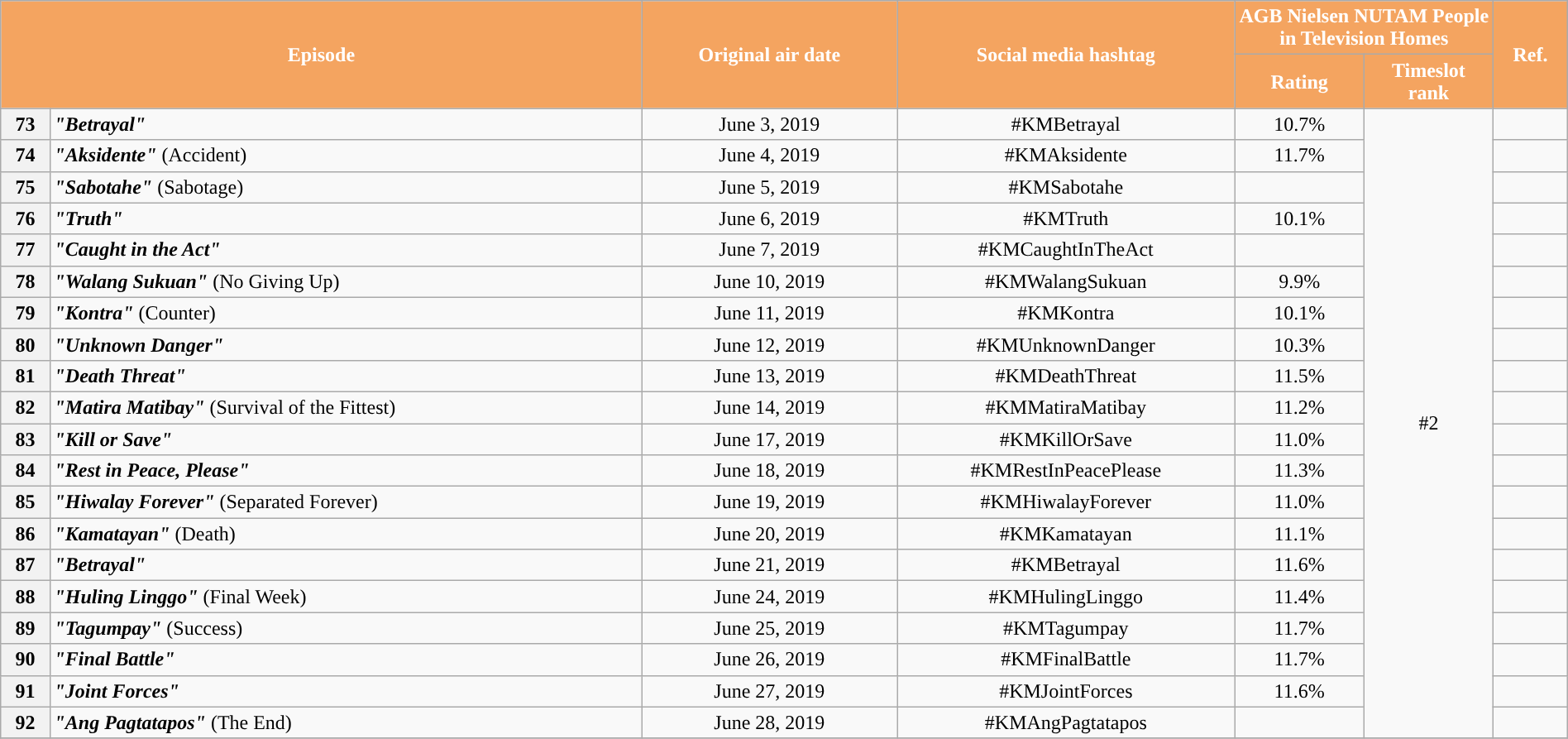<table class="wikitable" style="text-align:center; font-size:100%; line-height:18px; width:100%">
<tr>
<th style="background-color:#F4A460; color:#ffffff;" colspan="2" rowspan="2">Episode</th>
<th style="background-color:#F4A460; color:white" rowspan="2">Original air date</th>
<th style="background-color:#F4A460; color:white" rowspan="2">Social media hashtag</th>
<th style="background-color:#F4A460; color:#ffffff;" colspan="2">AGB Nielsen NUTAM People in Television Homes</th>
<th style="background-color:#F4A460;  color:#ffffff;" rowspan="2">Ref.</th>
</tr>
<tr>
<th style="background-color:#F4A460; width:75px; color:#ffffff;">Rating</th>
<th style="background-color:#F4A460;  width:75px; color:#ffffff;">Timeslot<br>rank</th>
</tr>
<tr>
<th>73</th>
<td style="text-align: left;"><strong><em>"Betrayal"</em></strong></td>
<td>June 3, 2019</td>
<td>#KMBetrayal</td>
<td>10.7%</td>
<td rowspan="20">#2</td>
<td></td>
</tr>
<tr>
<th>74</th>
<td style="text-align: left;"><strong><em>"Aksidente"</em></strong> (Accident)</td>
<td>June 4, 2019</td>
<td>#KMAksidente</td>
<td>11.7%</td>
<td></td>
</tr>
<tr>
<th>75</th>
<td style="text-align: left;"><strong><em>"Sabotahe"</em></strong> (Sabotage)</td>
<td>June 5, 2019</td>
<td>#KMSabotahe</td>
<td></td>
<td></td>
</tr>
<tr>
<th>76</th>
<td style="text-align: left;"><strong><em>"Truth"</em></strong></td>
<td>June 6, 2019</td>
<td>#KMTruth</td>
<td>10.1%</td>
<td></td>
</tr>
<tr>
<th>77</th>
<td style="text-align: left;"><strong><em>"Caught in the Act"</em></strong></td>
<td>June 7, 2019</td>
<td>#KMCaughtInTheAct</td>
<td></td>
<td></td>
</tr>
<tr>
<th>78</th>
<td style="text-align: left;"><strong><em>"Walang Sukuan"</em></strong> (No Giving Up)</td>
<td>June 10, 2019</td>
<td>#KMWalangSukuan</td>
<td>9.9%</td>
<td></td>
</tr>
<tr>
<th>79</th>
<td style="text-align: left;"><strong><em>"Kontra"</em></strong> (Counter)</td>
<td>June 11, 2019</td>
<td>#KMKontra</td>
<td>10.1%</td>
<td></td>
</tr>
<tr>
<th>80</th>
<td style="text-align: left;"><strong><em>"Unknown Danger"</em></strong></td>
<td>June 12, 2019</td>
<td>#KMUnknownDanger</td>
<td>10.3%</td>
<td></td>
</tr>
<tr>
<th>81</th>
<td style="text-align: left;"><strong><em>"Death Threat"</em></strong></td>
<td>June 13, 2019</td>
<td>#KMDeathThreat</td>
<td>11.5%</td>
<td></td>
</tr>
<tr>
<th>82</th>
<td style="text-align: left;"><strong><em>"Matira Matibay"</em></strong> (Survival of the Fittest)</td>
<td>June 14, 2019</td>
<td>#KMMatiraMatibay</td>
<td>11.2%</td>
<td></td>
</tr>
<tr>
<th>83</th>
<td style="text-align: left;"><strong><em>"Kill or Save"</em></strong></td>
<td>June 17, 2019</td>
<td>#KMKillOrSave</td>
<td>11.0%</td>
<td></td>
</tr>
<tr>
<th>84</th>
<td style="text-align: left;"><strong><em>"Rest in Peace, Please"</em></strong></td>
<td>June 18, 2019</td>
<td>#KMRestInPeacePlease</td>
<td>11.3%</td>
<td></td>
</tr>
<tr>
<th>85</th>
<td style="text-align: left;"><strong><em>"Hiwalay Forever"</em></strong> (Separated Forever)</td>
<td>June 19, 2019</td>
<td>#KMHiwalayForever</td>
<td>11.0%</td>
<td></td>
</tr>
<tr>
<th>86</th>
<td style="text-align: left;"><strong><em>"Kamatayan"</em></strong> (Death)</td>
<td>June 20, 2019</td>
<td>#KMKamatayan</td>
<td>11.1%</td>
<td></td>
</tr>
<tr>
<th>87</th>
<td style="text-align: left;"><strong><em>"Betrayal"</em></strong></td>
<td>June 21, 2019</td>
<td>#KMBetrayal</td>
<td>11.6%</td>
<td></td>
</tr>
<tr>
<th>88</th>
<td style="text-align: left;"><strong><em>"Huling Linggo"</em></strong> (Final Week)</td>
<td>June 24, 2019</td>
<td>#KMHulingLinggo</td>
<td>11.4%</td>
<td></td>
</tr>
<tr>
<th>89</th>
<td style="text-align: left;"><strong><em>"Tagumpay"</em></strong> (Success)</td>
<td>June 25, 2019</td>
<td>#KMTagumpay</td>
<td>11.7%</td>
<td></td>
</tr>
<tr>
<th>90</th>
<td style="text-align: left;"><strong><em>"Final Battle"</em></strong></td>
<td>June 26, 2019</td>
<td>#KMFinalBattle</td>
<td>11.7%</td>
<td></td>
</tr>
<tr>
<th>91</th>
<td style="text-align: left;"><strong><em>"Joint Forces"</em></strong></td>
<td>June 27, 2019</td>
<td>#KMJointForces</td>
<td>11.6%</td>
<td></td>
</tr>
<tr>
<th>92</th>
<td style="text-align: left;"><strong><em>"Ang Pagtatapos"</em></strong> (The End)</td>
<td>June 28, 2019</td>
<td>#KMAngPagtatapos</td>
<td></td>
<td></td>
</tr>
<tr>
</tr>
</table>
